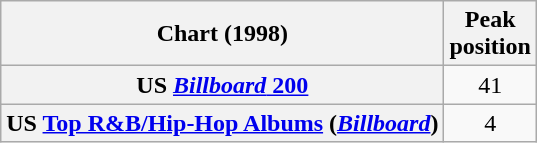<table class="wikitable sortable plainrowheaders" style="text-align:center">
<tr>
<th scope="col">Chart (1998)</th>
<th scope="col">Peak<br>position</th>
</tr>
<tr>
<th scope="row">US <a href='#'><em>Billboard</em> 200</a></th>
<td>41</td>
</tr>
<tr>
<th scope="row">US <a href='#'>Top R&B/Hip-Hop Albums</a> (<em><a href='#'>Billboard</a></em>)</th>
<td>4</td>
</tr>
</table>
